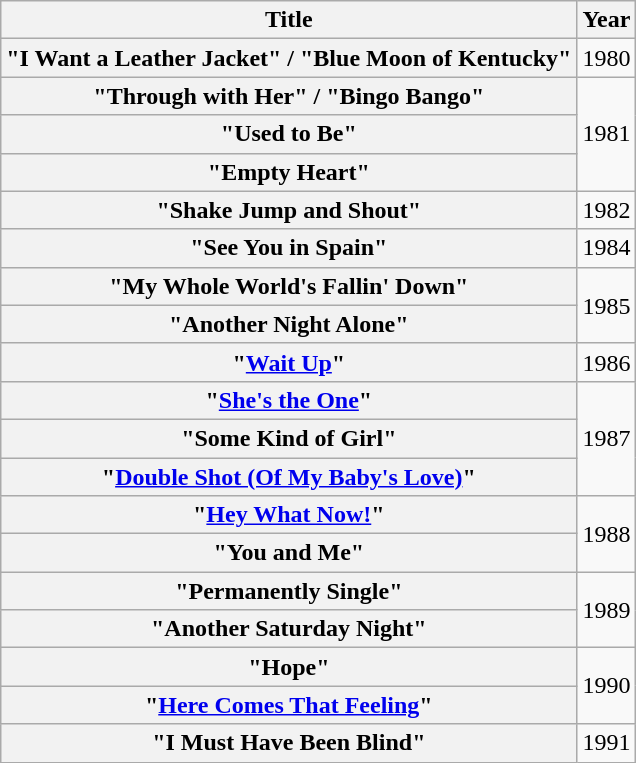<table class="wikitable">
<tr>
<th>Title</th>
<th>Year</th>
</tr>
<tr>
<th>"I Want a Leather Jacket" / "Blue Moon of Kentucky"</th>
<td>1980</td>
</tr>
<tr>
<th>"Through with Her" / "Bingo Bango"</th>
<td rowspan="3">1981</td>
</tr>
<tr>
<th>"Used to Be"</th>
</tr>
<tr>
<th>"Empty Heart"</th>
</tr>
<tr>
<th>"Shake Jump and Shout"</th>
<td>1982</td>
</tr>
<tr>
<th>"See You in Spain"</th>
<td>1984</td>
</tr>
<tr>
<th>"My Whole World's Fallin' Down"</th>
<td rowspan="2">1985</td>
</tr>
<tr>
<th>"Another Night Alone"</th>
</tr>
<tr>
<th>"<a href='#'>Wait Up</a>"</th>
<td>1986</td>
</tr>
<tr>
<th>"<a href='#'>She's the One</a>"</th>
<td rowspan="3">1987</td>
</tr>
<tr>
<th>"Some Kind of Girl"</th>
</tr>
<tr>
<th>"<a href='#'>Double Shot (Of My Baby's Love)</a>"</th>
</tr>
<tr>
<th>"<a href='#'>Hey What Now!</a>"</th>
<td rowspan="2">1988</td>
</tr>
<tr>
<th>"You and Me"</th>
</tr>
<tr>
<th>"Permanently Single"</th>
<td rowspan="2">1989</td>
</tr>
<tr>
<th>"Another Saturday Night"</th>
</tr>
<tr>
<th>"Hope"</th>
<td rowspan="2">1990</td>
</tr>
<tr>
<th>"<a href='#'>Here Comes That Feeling</a>"</th>
</tr>
<tr>
<th>"I Must Have Been Blind"</th>
<td>1991</td>
</tr>
</table>
